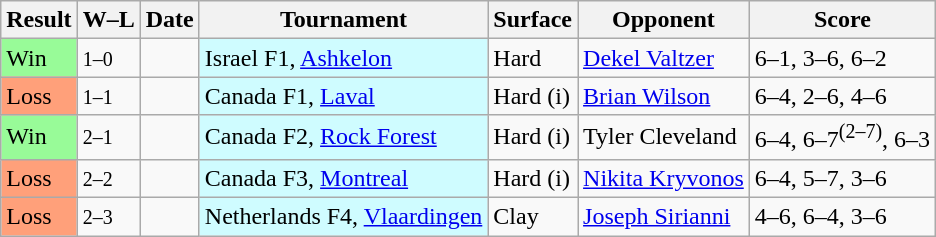<table class="sortable wikitable nowrap">
<tr>
<th>Result</th>
<th class="unsortable">W–L</th>
<th>Date</th>
<th>Tournament</th>
<th>Surface</th>
<th>Opponent</th>
<th class="unsortable">Score</th>
</tr>
<tr>
<td bgcolor=98fb98>Win</td>
<td><small>1–0</small></td>
<td></td>
<td style="background:#cffcff;">Israel F1, <a href='#'>Ashkelon</a></td>
<td>Hard</td>
<td> <a href='#'>Dekel Valtzer</a></td>
<td>6–1, 3–6, 6–2</td>
</tr>
<tr>
<td bgcolor=FFA07A>Loss</td>
<td><small>1–1</small></td>
<td></td>
<td style="background:#cffcff;">Canada F1, <a href='#'>Laval</a></td>
<td>Hard (i)</td>
<td> <a href='#'>Brian Wilson</a></td>
<td>6–4, 2–6, 4–6</td>
</tr>
<tr>
<td bgcolor=98fb98>Win</td>
<td><small>2–1</small></td>
<td></td>
<td style="background:#cffcff;">Canada F2, <a href='#'>Rock Forest</a></td>
<td>Hard (i)</td>
<td> Tyler Cleveland</td>
<td>6–4, 6–7<sup>(2–7)</sup>, 6–3</td>
</tr>
<tr>
<td bgcolor=FFA07A>Loss</td>
<td><small>2–2</small></td>
<td></td>
<td style="background:#cffcff;">Canada F3, <a href='#'>Montreal</a></td>
<td>Hard (i)</td>
<td> <a href='#'>Nikita Kryvonos</a></td>
<td>6–4, 5–7, 3–6</td>
</tr>
<tr>
<td bgcolor=FFA07A>Loss</td>
<td><small>2–3</small></td>
<td></td>
<td style="background:#cffcff;">Netherlands F4, <a href='#'>Vlaardingen</a></td>
<td>Clay</td>
<td> <a href='#'>Joseph Sirianni</a></td>
<td>4–6, 6–4, 3–6</td>
</tr>
</table>
